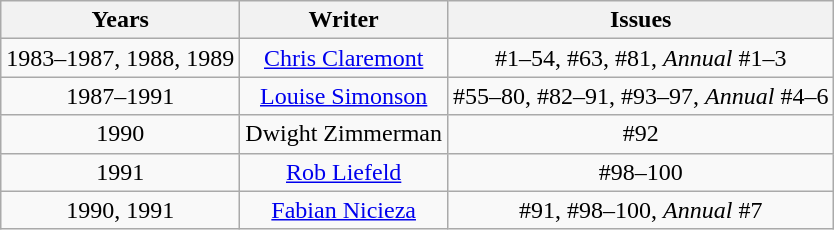<table class="wikitable">
<tr>
<th>Years</th>
<th>Writer</th>
<th>Issues</th>
</tr>
<tr>
<td align="center">1983–1987, 1988, 1989</td>
<td align="center"><a href='#'>Chris Claremont</a></td>
<td align="center">#1–54, #63, #81, <em>Annual</em> #1–3</td>
</tr>
<tr>
<td align="center">1987–1991</td>
<td align="center"><a href='#'>Louise Simonson</a></td>
<td align="center">#55–80, #82–91, #93–97, <em>Annual</em> #4–6</td>
</tr>
<tr>
<td align="center">1990</td>
<td align="center">Dwight Zimmerman</td>
<td align="center">#92</td>
</tr>
<tr>
<td align="center">1991</td>
<td align="center"><a href='#'>Rob Liefeld</a></td>
<td align="center">#98–100</td>
</tr>
<tr>
<td align="center">1990, 1991</td>
<td align="center"><a href='#'>Fabian Nicieza</a></td>
<td align="center">#91, #98–100, <em>Annual</em> #7</td>
</tr>
</table>
